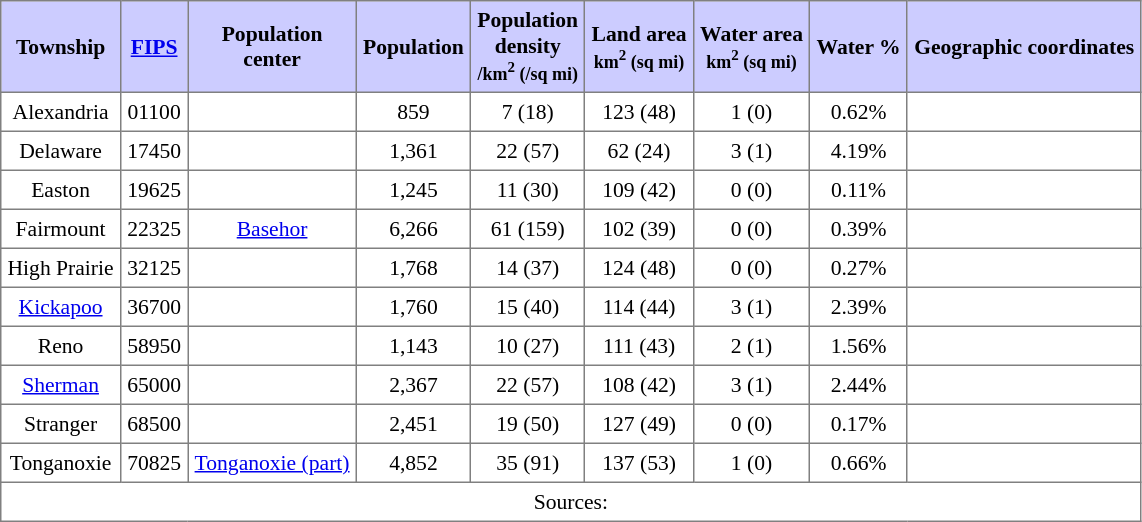<table class="toccolours" border=1 cellspacing=0 cellpadding=4 style="text-align:center; border-collapse:collapse; font-size:90%;">
<tr style="background:#ccccff">
<th>Township</th>
<th><a href='#'>FIPS</a></th>
<th>Population<br>center</th>
<th>Population</th>
<th>Population<br>density<br><small>/km<sup>2</sup> (/sq mi)</small></th>
<th>Land area<br><small>km<sup>2</sup> (sq mi)</small></th>
<th>Water area<br><small>km<sup>2</sup> (sq mi)</small></th>
<th>Water %</th>
<th>Geographic coordinates</th>
</tr>
<tr>
<td>Alexandria</td>
<td>01100</td>
<td></td>
<td>859</td>
<td>7 (18)</td>
<td>123 (48)</td>
<td>1 (0)</td>
<td>0.62%</td>
<td></td>
</tr>
<tr>
<td>Delaware</td>
<td>17450</td>
<td></td>
<td>1,361</td>
<td>22 (57)</td>
<td>62 (24)</td>
<td>3 (1)</td>
<td>4.19%</td>
<td></td>
</tr>
<tr>
<td>Easton</td>
<td>19625</td>
<td></td>
<td>1,245</td>
<td>11 (30)</td>
<td>109 (42)</td>
<td>0 (0)</td>
<td>0.11%</td>
<td></td>
</tr>
<tr>
<td>Fairmount</td>
<td>22325</td>
<td><a href='#'>Basehor</a></td>
<td>6,266</td>
<td>61 (159)</td>
<td>102 (39)</td>
<td>0 (0)</td>
<td>0.39%</td>
<td></td>
</tr>
<tr>
<td>High Prairie</td>
<td>32125</td>
<td></td>
<td>1,768</td>
<td>14 (37)</td>
<td>124 (48)</td>
<td>0 (0)</td>
<td>0.27%</td>
<td></td>
</tr>
<tr>
<td><a href='#'>Kickapoo</a></td>
<td>36700</td>
<td></td>
<td>1,760</td>
<td>15 (40)</td>
<td>114 (44)</td>
<td>3 (1)</td>
<td>2.39%</td>
<td></td>
</tr>
<tr>
<td>Reno</td>
<td>58950</td>
<td></td>
<td>1,143</td>
<td>10 (27)</td>
<td>111 (43)</td>
<td>2 (1)</td>
<td>1.56%</td>
<td></td>
</tr>
<tr>
<td><a href='#'>Sherman</a></td>
<td>65000</td>
<td></td>
<td>2,367</td>
<td>22 (57)</td>
<td>108 (42)</td>
<td>3 (1)</td>
<td>2.44%</td>
<td></td>
</tr>
<tr>
<td>Stranger</td>
<td>68500</td>
<td></td>
<td>2,451</td>
<td>19 (50)</td>
<td>127 (49)</td>
<td>0 (0)</td>
<td>0.17%</td>
<td></td>
</tr>
<tr>
<td>Tonganoxie</td>
<td>70825</td>
<td><a href='#'>Tonganoxie (part)</a></td>
<td>4,852</td>
<td>35 (91)</td>
<td>137 (53)</td>
<td>1 (0)</td>
<td>0.66%</td>
<td></td>
</tr>
<tr>
<td colspan=9>Sources: </td>
</tr>
</table>
